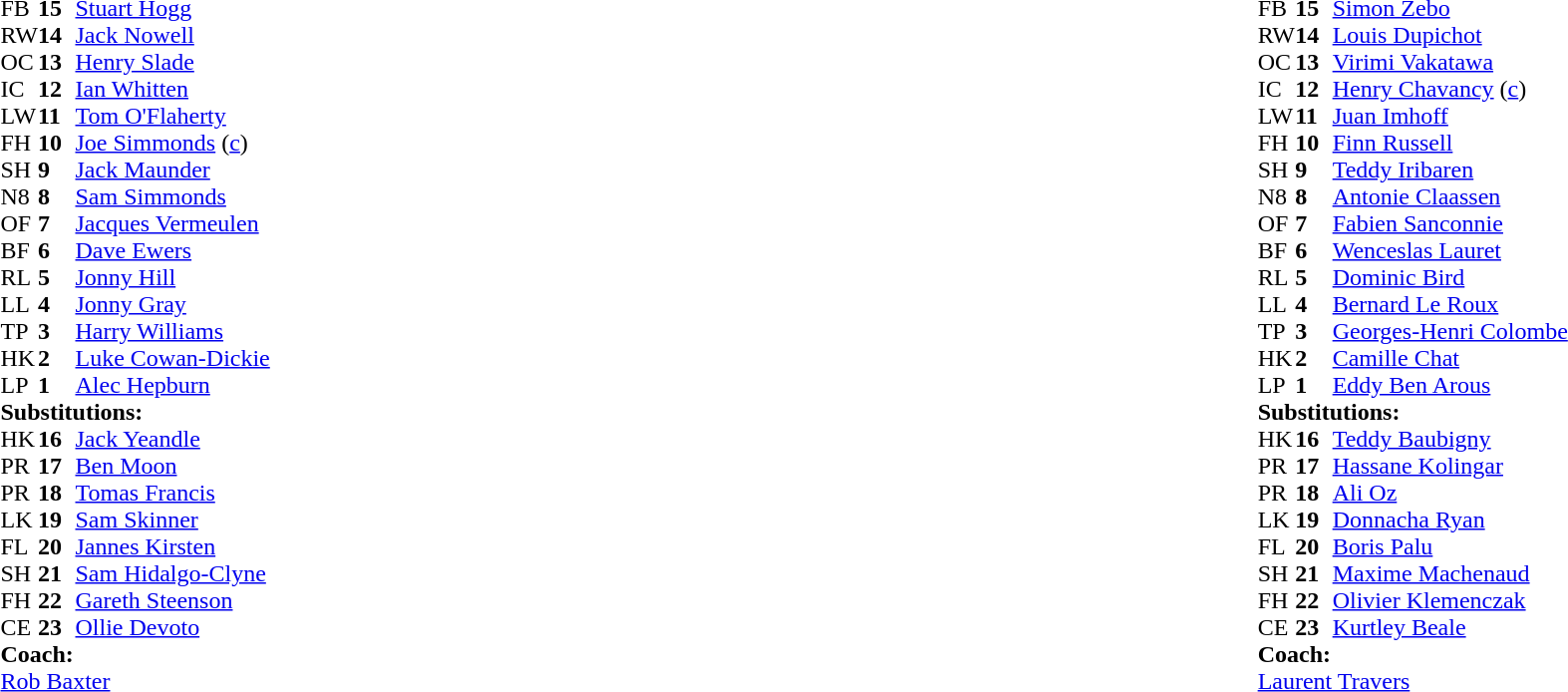<table style="width:100%;">
<tr>
<td style="vertical-align:top; width:50%"><br><table cellspacing="0" cellpadding="0">
<tr>
<th width="25"></th>
<th width="25"></th>
</tr>
<tr>
<td>FB</td>
<td><strong>15</strong></td>
<td> <a href='#'>Stuart Hogg</a></td>
</tr>
<tr>
<td>RW</td>
<td><strong>14</strong></td>
<td> <a href='#'>Jack Nowell</a></td>
<td></td>
<td></td>
<td></td>
<td colspan=2></td>
</tr>
<tr>
<td>OC</td>
<td><strong>13</strong></td>
<td> <a href='#'>Henry Slade</a></td>
</tr>
<tr>
<td>IC</td>
<td><strong>12</strong></td>
<td> <a href='#'>Ian Whitten</a></td>
<td></td>
<td></td>
<td></td>
<td></td>
</tr>
<tr>
<td>LW</td>
<td><strong>11</strong></td>
<td> <a href='#'>Tom O'Flaherty</a></td>
</tr>
<tr>
<td>FH</td>
<td><strong>10</strong></td>
<td> <a href='#'>Joe Simmonds</a> (<a href='#'>c</a>)</td>
</tr>
<tr>
<td>SH</td>
<td><strong>9</strong></td>
<td> <a href='#'>Jack Maunder</a></td>
<td></td>
<td></td>
</tr>
<tr>
<td>N8</td>
<td><strong>8</strong></td>
<td> <a href='#'>Sam Simmonds</a></td>
</tr>
<tr>
<td>OF</td>
<td><strong>7</strong></td>
<td> <a href='#'>Jacques Vermeulen</a></td>
<td></td>
<td></td>
</tr>
<tr>
<td>BF</td>
<td><strong>6</strong></td>
<td> <a href='#'>Dave Ewers</a></td>
</tr>
<tr>
<td>RL</td>
<td><strong>5</strong></td>
<td> <a href='#'>Jonny Hill</a></td>
</tr>
<tr>
<td>LL</td>
<td><strong>4</strong></td>
<td> <a href='#'>Jonny Gray</a></td>
<td></td>
<td></td>
</tr>
<tr>
<td>TP</td>
<td><strong>3</strong></td>
<td> <a href='#'>Harry Williams</a></td>
<td></td>
<td></td>
</tr>
<tr>
<td>HK</td>
<td><strong>2</strong></td>
<td> <a href='#'>Luke Cowan-Dickie</a></td>
<td></td>
<td></td>
</tr>
<tr>
<td>LP</td>
<td><strong>1</strong></td>
<td> <a href='#'>Alec Hepburn</a></td>
<td></td>
<td></td>
</tr>
<tr>
<td colspan=3><strong>Substitutions:</strong></td>
</tr>
<tr>
<td>HK</td>
<td><strong>16</strong></td>
<td> <a href='#'>Jack Yeandle</a></td>
<td></td>
<td></td>
</tr>
<tr>
<td>PR</td>
<td><strong>17</strong></td>
<td> <a href='#'>Ben Moon</a></td>
<td></td>
<td></td>
</tr>
<tr>
<td>PR</td>
<td><strong>18</strong></td>
<td> <a href='#'>Tomas Francis</a></td>
<td></td>
<td></td>
<td colspan=2></td>
</tr>
<tr>
<td>LK</td>
<td><strong>19</strong></td>
<td> <a href='#'>Sam Skinner</a></td>
<td></td>
<td></td>
</tr>
<tr>
<td>FL</td>
<td><strong>20</strong></td>
<td> <a href='#'>Jannes Kirsten</a></td>
<td></td>
<td></td>
</tr>
<tr>
<td>SH</td>
<td><strong>21</strong></td>
<td> <a href='#'>Sam Hidalgo-Clyne</a></td>
<td></td>
<td></td>
</tr>
<tr>
<td>FH</td>
<td><strong>22</strong></td>
<td> <a href='#'>Gareth Steenson</a></td>
</tr>
<tr>
<td>CE</td>
<td><strong>23</strong></td>
<td> <a href='#'>Ollie Devoto</a></td>
<td></td>
<td></td>
</tr>
<tr>
<td colspan=3><strong>Coach:</strong></td>
</tr>
<tr>
<td colspan="4"> <a href='#'>Rob Baxter</a></td>
</tr>
<tr>
</tr>
</table>
</td>
<td style="vertical-align:top; width:50%"><br><table cellspacing="0" cellpadding="0" style="margin:auto">
<tr>
<th width="25"></th>
<th width="25"></th>
</tr>
<tr>
<td>FB</td>
<td><strong>15</strong></td>
<td> <a href='#'>Simon Zebo</a></td>
<td></td>
<td></td>
</tr>
<tr>
<td>RW</td>
<td><strong>14</strong></td>
<td> <a href='#'>Louis Dupichot</a></td>
</tr>
<tr>
<td>OC</td>
<td><strong>13</strong></td>
<td> <a href='#'>Virimi Vakatawa</a></td>
</tr>
<tr>
<td>IC</td>
<td><strong>12</strong></td>
<td> <a href='#'>Henry Chavancy</a> (<a href='#'>c</a>)</td>
</tr>
<tr>
<td>LW</td>
<td><strong>11</strong></td>
<td> <a href='#'>Juan Imhoff</a></td>
</tr>
<tr>
<td>FH</td>
<td><strong>10</strong></td>
<td> <a href='#'>Finn Russell</a></td>
</tr>
<tr>
<td>SH</td>
<td><strong>9</strong></td>
<td> <a href='#'>Teddy Iribaren</a></td>
<td></td>
<td></td>
</tr>
<tr>
<td>N8</td>
<td><strong>8</strong></td>
<td> <a href='#'>Antonie Claassen</a></td>
<td></td>
<td></td>
</tr>
<tr>
<td>OF</td>
<td><strong>7</strong></td>
<td> <a href='#'>Fabien Sanconnie</a></td>
</tr>
<tr>
<td>BF</td>
<td><strong>6</strong></td>
<td> <a href='#'>Wenceslas Lauret</a></td>
</tr>
<tr>
<td>RL</td>
<td><strong>5</strong></td>
<td> <a href='#'>Dominic Bird</a></td>
</tr>
<tr>
<td>LL</td>
<td><strong>4</strong></td>
<td> <a href='#'>Bernard Le Roux</a></td>
<td></td>
<td></td>
</tr>
<tr>
<td>TP</td>
<td><strong>3</strong></td>
<td> <a href='#'>Georges-Henri Colombe</a></td>
<td></td>
<td></td>
</tr>
<tr>
<td>HK</td>
<td><strong>2</strong></td>
<td> <a href='#'>Camille Chat</a></td>
<td></td>
<td></td>
</tr>
<tr>
<td>LP</td>
<td><strong>1</strong></td>
<td> <a href='#'>Eddy Ben Arous</a></td>
<td></td>
<td></td>
</tr>
<tr>
<td colspan=3><strong>Substitutions:</strong></td>
</tr>
<tr>
<td>HK</td>
<td><strong>16</strong></td>
<td> <a href='#'>Teddy Baubigny</a></td>
<td></td>
<td></td>
</tr>
<tr>
<td>PR</td>
<td><strong>17</strong></td>
<td> <a href='#'>Hassane Kolingar</a></td>
<td></td>
<td></td>
</tr>
<tr>
<td>PR</td>
<td><strong>18</strong></td>
<td> <a href='#'>Ali Oz</a></td>
<td></td>
<td></td>
</tr>
<tr>
<td>LK</td>
<td><strong>19</strong></td>
<td> <a href='#'>Donnacha Ryan</a></td>
<td></td>
<td></td>
</tr>
<tr>
<td>FL</td>
<td><strong>20</strong></td>
<td> <a href='#'>Boris Palu</a></td>
<td></td>
<td></td>
</tr>
<tr>
<td>SH</td>
<td><strong>21</strong></td>
<td> <a href='#'>Maxime Machenaud</a></td>
<td></td>
<td></td>
</tr>
<tr>
<td>FH</td>
<td><strong>22</strong></td>
<td> <a href='#'>Olivier Klemenczak</a></td>
</tr>
<tr>
<td>CE</td>
<td><strong>23</strong></td>
<td> <a href='#'>Kurtley Beale</a></td>
<td></td>
<td></td>
</tr>
<tr>
<td colspan=3><strong>Coach:</strong></td>
</tr>
<tr>
<td colspan="4"> <a href='#'>Laurent Travers</a></td>
</tr>
</table>
</td>
</tr>
</table>
